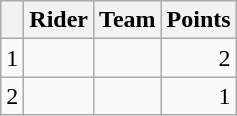<table class="wikitable">
<tr>
<th></th>
<th>Rider</th>
<th>Team</th>
<th>Points</th>
</tr>
<tr>
<td>1</td>
<td></td>
<td></td>
<td align=right>2</td>
</tr>
<tr>
<td>2</td>
<td></td>
<td></td>
<td align=right>1</td>
</tr>
</table>
